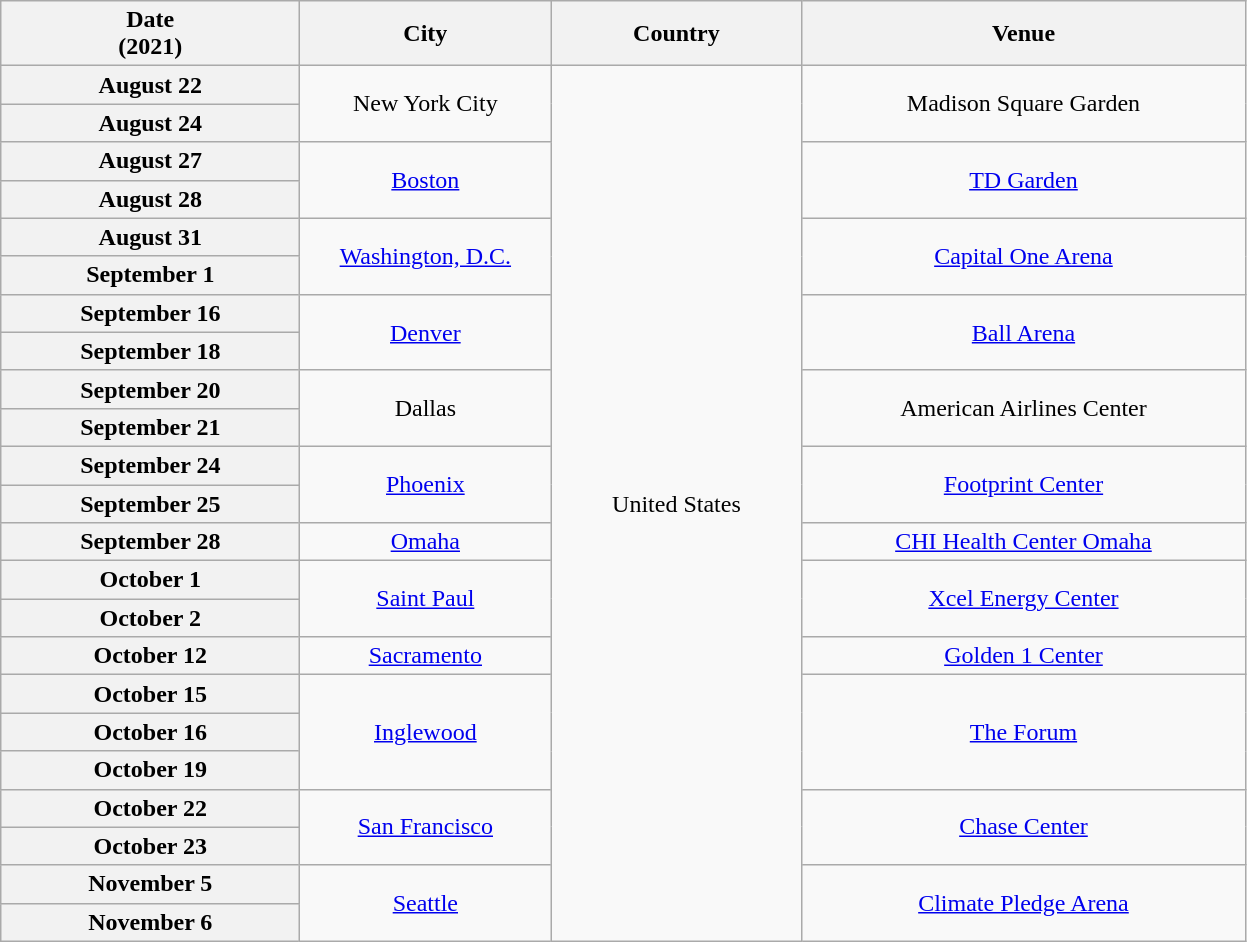<table class="wikitable plainrowheaders" style="text-align:center;">
<tr>
<th scope="col" style="width:12em;">Date<br>(2021)</th>
<th scope="col" style="width:10em;">City</th>
<th scope="col" style="width:10em;">Country</th>
<th scope="col" style="width:18em;">Venue</th>
</tr>
<tr>
<th scope="row">August 22</th>
<td rowspan="2">New York City</td>
<td rowspan="23">United States</td>
<td rowspan="2">Madison Square Garden</td>
</tr>
<tr>
<th scope="row">August 24</th>
</tr>
<tr>
<th scope="row">August 27</th>
<td rowspan="2"><a href='#'>Boston</a></td>
<td rowspan="2"><a href='#'>TD Garden</a></td>
</tr>
<tr>
<th scope="row">August 28</th>
</tr>
<tr>
<th scope="row">August 31</th>
<td rowspan="2"><a href='#'>Washington, D.C.</a></td>
<td rowspan="2"><a href='#'>Capital One Arena</a></td>
</tr>
<tr>
<th scope="row">September 1</th>
</tr>
<tr>
<th scope="row">September 16</th>
<td rowspan="2"><a href='#'>Denver</a></td>
<td rowspan="2"><a href='#'>Ball Arena</a></td>
</tr>
<tr>
<th scope="row">September 18</th>
</tr>
<tr>
<th scope="row">September 20</th>
<td rowspan="2">Dallas</td>
<td rowspan="2">American Airlines Center</td>
</tr>
<tr>
<th scope="row">September 21</th>
</tr>
<tr>
<th scope="row">September 24</th>
<td rowspan="2"><a href='#'>Phoenix</a></td>
<td rowspan="2"><a href='#'>Footprint Center</a></td>
</tr>
<tr>
<th scope="row">September 25</th>
</tr>
<tr>
<th scope="row">September 28</th>
<td><a href='#'>Omaha</a></td>
<td><a href='#'>CHI Health Center Omaha</a></td>
</tr>
<tr>
<th scope="row">October 1</th>
<td rowspan="2"><a href='#'>Saint Paul</a></td>
<td rowspan="2"><a href='#'>Xcel Energy Center</a></td>
</tr>
<tr>
<th scope="row">October 2</th>
</tr>
<tr>
<th scope="row">October 12</th>
<td><a href='#'>Sacramento</a></td>
<td><a href='#'>Golden 1 Center</a></td>
</tr>
<tr>
<th scope="row">October 15</th>
<td rowspan="3"><a href='#'>Inglewood</a></td>
<td rowspan="3"><a href='#'>The Forum</a></td>
</tr>
<tr>
<th scope="row">October 16</th>
</tr>
<tr>
<th scope="row">October 19</th>
</tr>
<tr>
<th scope="row">October 22</th>
<td rowspan="2"><a href='#'>San Francisco</a></td>
<td rowspan="2"><a href='#'>Chase Center</a></td>
</tr>
<tr>
<th scope="row">October 23</th>
</tr>
<tr>
<th scope="row">November 5</th>
<td rowspan="2"><a href='#'>Seattle</a></td>
<td rowspan="2"><a href='#'>Climate Pledge Arena</a></td>
</tr>
<tr>
<th scope="row">November 6</th>
</tr>
</table>
